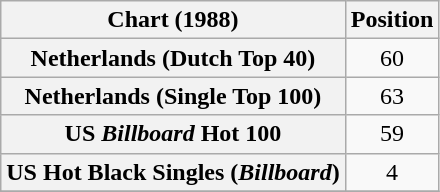<table class="wikitable sortable plainrowheaders" style="text-align:center">
<tr>
<th>Chart (1988)</th>
<th>Position</th>
</tr>
<tr>
<th scope="row">Netherlands (Dutch Top 40)</th>
<td>60</td>
</tr>
<tr>
<th scope="row">Netherlands (Single Top 100)</th>
<td>63</td>
</tr>
<tr>
<th scope="row">US <em>Billboard</em> Hot 100</th>
<td>59</td>
</tr>
<tr>
<th scope="row">US Hot Black Singles (<em>Billboard</em>)</th>
<td>4</td>
</tr>
<tr>
</tr>
</table>
